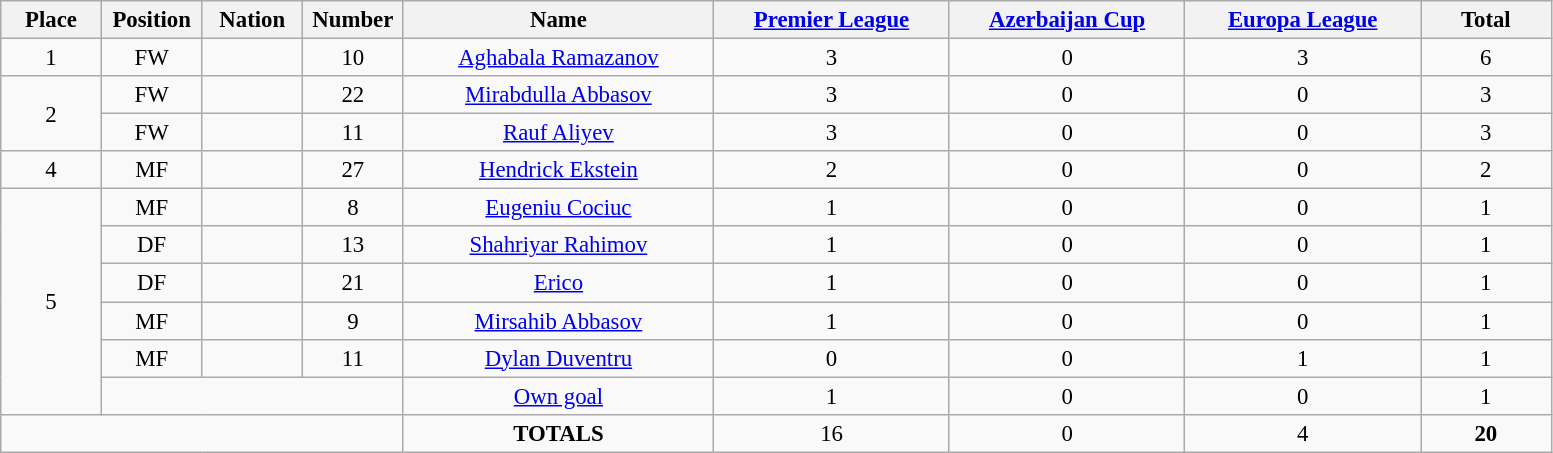<table class="wikitable" style="font-size: 95%; text-align: center;">
<tr>
<th width=60>Place</th>
<th width=60>Position</th>
<th width=60>Nation</th>
<th width=60>Number</th>
<th width=200>Name</th>
<th width=150><a href='#'>Premier League</a></th>
<th width=150><a href='#'>Azerbaijan Cup</a></th>
<th width=150><a href='#'>Europa League</a></th>
<th width=80>Total</th>
</tr>
<tr>
<td>1</td>
<td>FW</td>
<td></td>
<td>10</td>
<td><a href='#'>Aghabala Ramazanov</a></td>
<td>3</td>
<td>0</td>
<td>3</td>
<td>6</td>
</tr>
<tr>
<td rowspan="2">2</td>
<td>FW</td>
<td></td>
<td>22</td>
<td><a href='#'>Mirabdulla Abbasov</a></td>
<td>3</td>
<td>0</td>
<td>0</td>
<td>3</td>
</tr>
<tr>
<td>FW</td>
<td></td>
<td>11</td>
<td><a href='#'>Rauf Aliyev</a></td>
<td>3</td>
<td>0</td>
<td>0</td>
<td>3</td>
</tr>
<tr>
<td>4</td>
<td>MF</td>
<td></td>
<td>27</td>
<td><a href='#'>Hendrick Ekstein</a></td>
<td>2</td>
<td>0</td>
<td>0</td>
<td>2</td>
</tr>
<tr>
<td rowspan="6">5</td>
<td>MF</td>
<td></td>
<td>8</td>
<td><a href='#'>Eugeniu Cociuc</a></td>
<td>1</td>
<td>0</td>
<td>0</td>
<td>1</td>
</tr>
<tr>
<td>DF</td>
<td></td>
<td>13</td>
<td><a href='#'>Shahriyar Rahimov</a></td>
<td>1</td>
<td>0</td>
<td>0</td>
<td>1</td>
</tr>
<tr>
<td>DF</td>
<td></td>
<td>21</td>
<td><a href='#'>Erico</a></td>
<td>1</td>
<td>0</td>
<td>0</td>
<td>1</td>
</tr>
<tr>
<td>MF</td>
<td></td>
<td>9</td>
<td><a href='#'>Mirsahib Abbasov</a></td>
<td>1</td>
<td>0</td>
<td>0</td>
<td>1</td>
</tr>
<tr>
<td>MF</td>
<td></td>
<td>11</td>
<td><a href='#'>Dylan Duventru</a></td>
<td>0</td>
<td>0</td>
<td>1</td>
<td>1</td>
</tr>
<tr>
<td colspan="3"></td>
<td><a href='#'>Own goal</a></td>
<td>1</td>
<td>0</td>
<td>0</td>
<td>1</td>
</tr>
<tr>
<td colspan="4"></td>
<td><strong>TOTALS</strong></td>
<td>16</td>
<td>0</td>
<td>4</td>
<td><strong>20</strong></td>
</tr>
</table>
